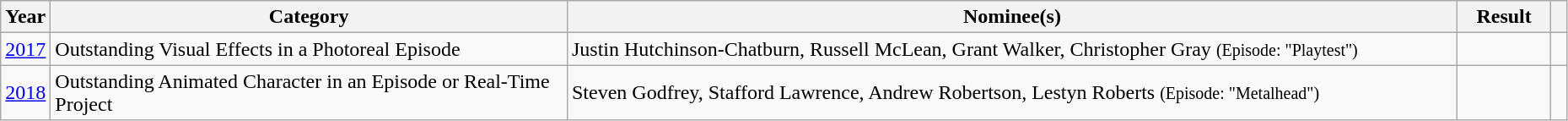<table class="wikitable sortable" style="width:98%; summary:Black Mirror won zero of two awards.">
<tr>
<th scope="col" style="width:3%;">Year</th>
<th scope="col" style="width:33%;">Category</th>
<th>Nominee(s)</th>
<th scope="col" style="width:6%;">Result</th>
<th scope="col" class="unsortable" style="width:1%;"></th>
</tr>
<tr>
<td style="text-align: center;"><a href='#'>2017</a></td>
<td>Outstanding Visual Effects in a Photoreal Episode</td>
<td>Justin Hutchinson-Chatburn, Russell McLean, Grant Walker, Christopher Gray <small>(Episode: "Playtest")</small></td>
<td></td>
<td align="center"></td>
</tr>
<tr>
<td style="text-align: center;"><a href='#'>2018</a></td>
<td>Outstanding Animated Character in an Episode or Real-Time Project</td>
<td>Steven Godfrey, Stafford Lawrence, Andrew Robertson, Lestyn Roberts <small>(Episode: "Metalhead")</small></td>
<td></td>
<td align="center"></td>
</tr>
</table>
